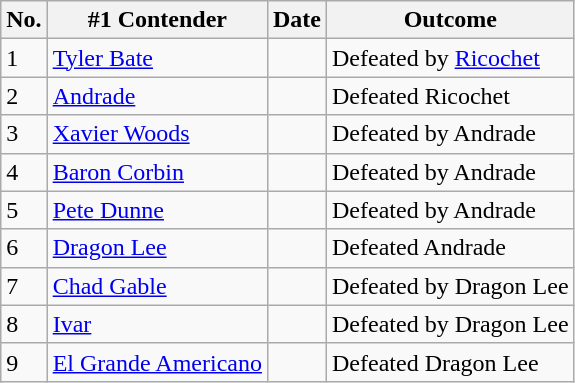<table class="wikitable">
<tr>
<th>No.</th>
<th>#1 Contender</th>
<th>Date</th>
<th>Outcome</th>
</tr>
<tr>
<td>1</td>
<td><a href='#'>Tyler Bate</a></td>
<td></td>
<td>Defeated by <a href='#'>Ricochet</a></td>
</tr>
<tr>
<td>2</td>
<td><a href='#'>Andrade</a></td>
<td></td>
<td>Defeated Ricochet</td>
</tr>
<tr>
<td>3</td>
<td><a href='#'>Xavier Woods</a></td>
<td></td>
<td>Defeated by Andrade</td>
</tr>
<tr>
<td>4</td>
<td><a href='#'>Baron Corbin</a></td>
<td></td>
<td>Defeated by Andrade</td>
</tr>
<tr>
<td>5</td>
<td><a href='#'>Pete Dunne</a></td>
<td></td>
<td>Defeated by Andrade</td>
</tr>
<tr>
<td>6</td>
<td><a href='#'>Dragon Lee</a></td>
<td></td>
<td>Defeated Andrade</td>
</tr>
<tr>
<td>7</td>
<td><a href='#'>Chad Gable</a></td>
<td></td>
<td>Defeated by Dragon Lee</td>
</tr>
<tr>
<td>8</td>
<td><a href='#'>Ivar</a></td>
<td></td>
<td>Defeated by Dragon Lee</td>
</tr>
<tr>
<td>9</td>
<td><a href='#'>El Grande Americano</a></td>
<td></td>
<td>Defeated Dragon Lee</td>
</tr>
</table>
